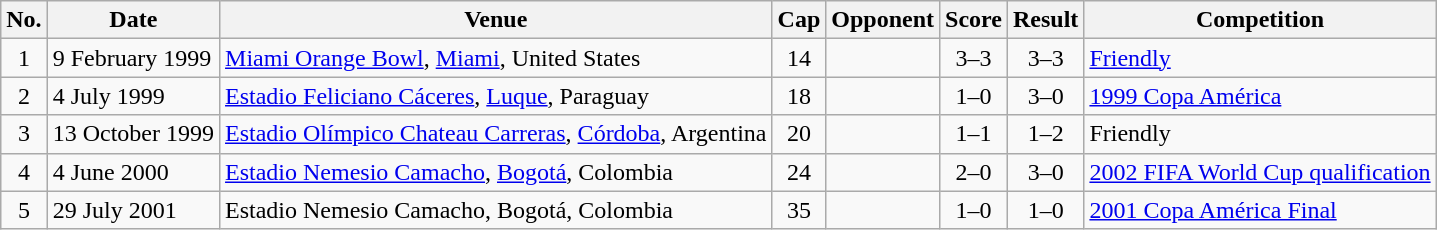<table class="wikitable sortable">
<tr>
<th scope="col">No.</th>
<th scope="col" data-sort-type="date">Date</th>
<th scope="col">Venue</th>
<th scope="col">Cap</th>
<th scope="col">Opponent</th>
<th scope="col">Score</th>
<th scope="col">Result</th>
<th scope="col">Competition</th>
</tr>
<tr>
<td style="text-align:center">1</td>
<td>9 February 1999</td>
<td><a href='#'>Miami Orange Bowl</a>, <a href='#'>Miami</a>, United States</td>
<td style="text-align:center">14</td>
<td></td>
<td style="text-align:center">3–3</td>
<td style="text-align:center">3–3</td>
<td><a href='#'>Friendly</a></td>
</tr>
<tr>
<td style="text-align:center">2</td>
<td>4 July 1999</td>
<td><a href='#'>Estadio Feliciano Cáceres</a>, <a href='#'>Luque</a>, Paraguay</td>
<td style="text-align:center">18</td>
<td></td>
<td style="text-align:center">1–0</td>
<td style="text-align:center">3–0</td>
<td><a href='#'>1999 Copa América</a></td>
</tr>
<tr>
<td style="text-align:center">3</td>
<td>13 October 1999</td>
<td><a href='#'>Estadio Olímpico Chateau Carreras</a>, <a href='#'>Córdoba</a>, Argentina</td>
<td style="text-align:center">20</td>
<td></td>
<td style="text-align:center">1–1</td>
<td style="text-align:center">1–2</td>
<td>Friendly</td>
</tr>
<tr>
<td style="text-align:center">4</td>
<td>4 June 2000</td>
<td><a href='#'>Estadio Nemesio Camacho</a>, <a href='#'>Bogotá</a>, Colombia</td>
<td style="text-align:center">24</td>
<td></td>
<td style="text-align:center">2–0</td>
<td style="text-align:center">3–0</td>
<td><a href='#'>2002 FIFA World Cup qualification</a></td>
</tr>
<tr>
<td style="text-align:center">5</td>
<td>29 July 2001</td>
<td>Estadio Nemesio Camacho, Bogotá, Colombia</td>
<td style="text-align:center">35</td>
<td></td>
<td style="text-align:center">1–0</td>
<td style="text-align:center">1–0</td>
<td><a href='#'>2001 Copa América Final</a></td>
</tr>
</table>
